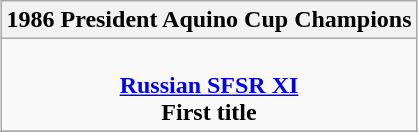<table class="wikitable" style="text-align: center; margin: 0 auto;">
<tr>
<th>1986 President Aquino Cup Champions</th>
</tr>
<tr>
<td> <br> <strong><a href='#'>Russian SFSR XI</a></strong> <br> <strong>First title</strong></td>
</tr>
<tr>
</tr>
</table>
